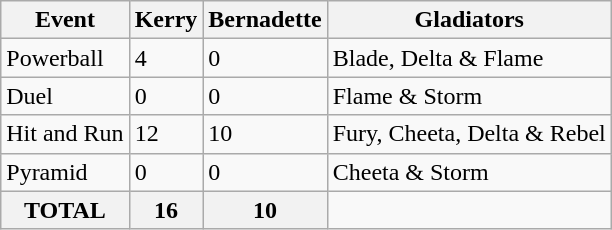<table class="wikitable">
<tr>
<th>Event</th>
<th>Kerry</th>
<th>Bernadette</th>
<th>Gladiators</th>
</tr>
<tr>
<td>Powerball</td>
<td>4</td>
<td>0</td>
<td>Blade, Delta & Flame</td>
</tr>
<tr>
<td>Duel</td>
<td>0</td>
<td>0</td>
<td>Flame & Storm</td>
</tr>
<tr>
<td>Hit and Run</td>
<td>12</td>
<td>10</td>
<td>Fury, Cheeta, Delta & Rebel</td>
</tr>
<tr>
<td>Pyramid</td>
<td>0</td>
<td>0</td>
<td>Cheeta & Storm</td>
</tr>
<tr>
<th>TOTAL</th>
<th>16</th>
<th>10</th>
</tr>
</table>
